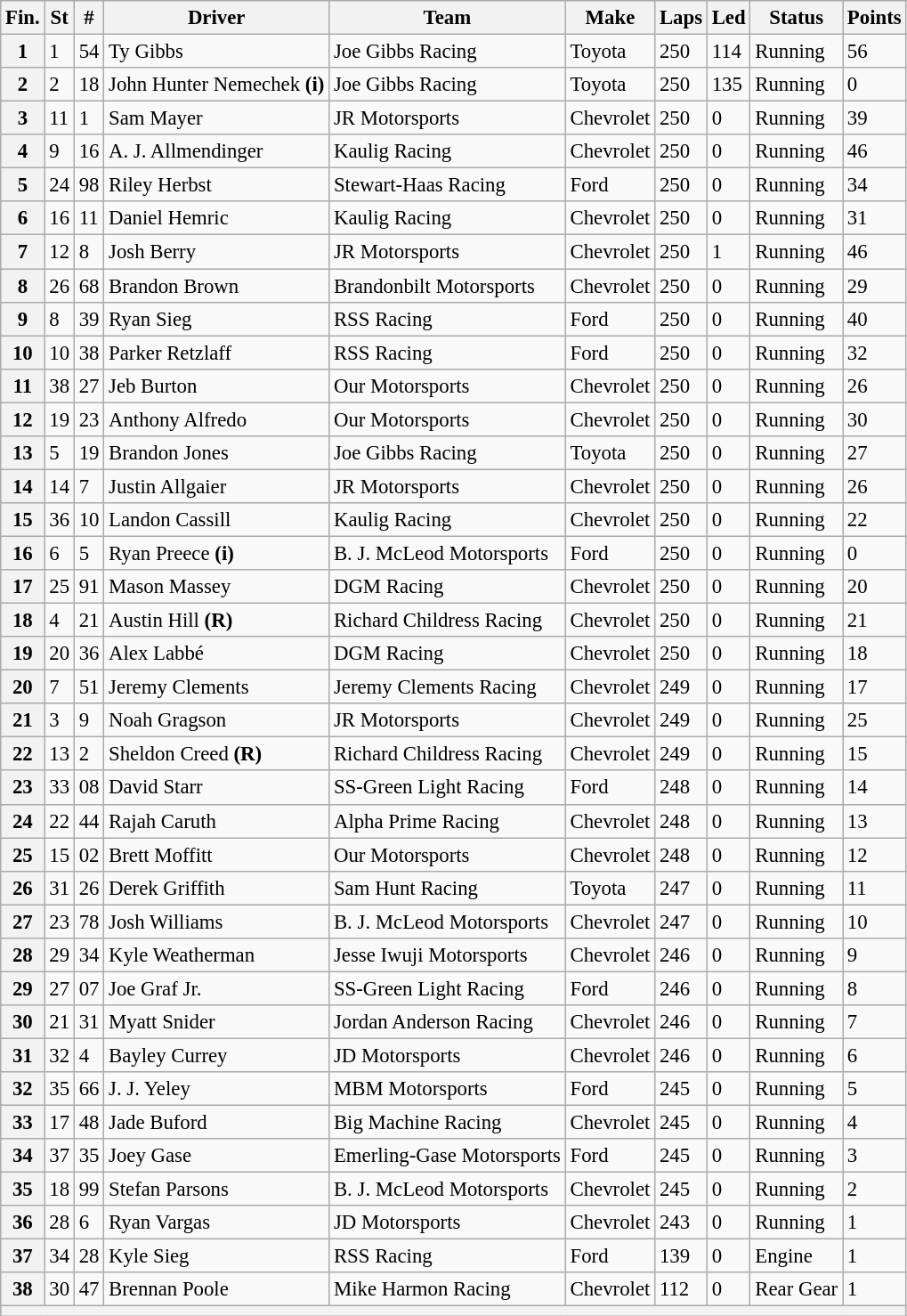<table class="wikitable" style="font-size:95%">
<tr>
<th>Fin.</th>
<th>St</th>
<th>#</th>
<th>Driver</th>
<th>Team</th>
<th>Make</th>
<th>Laps</th>
<th>Led</th>
<th>Status</th>
<th>Points</th>
</tr>
<tr>
<th>1</th>
<td>1</td>
<td>54</td>
<td>Ty Gibbs</td>
<td>Joe Gibbs Racing</td>
<td>Toyota</td>
<td>250</td>
<td>114</td>
<td>Running</td>
<td>56</td>
</tr>
<tr>
<th>2</th>
<td>2</td>
<td>18</td>
<td>John Hunter Nemechek <strong>(i)</strong></td>
<td>Joe Gibbs Racing</td>
<td>Toyota</td>
<td>250</td>
<td>135</td>
<td>Running</td>
<td>0</td>
</tr>
<tr>
<th>3</th>
<td>11</td>
<td>1</td>
<td>Sam Mayer</td>
<td>JR Motorsports</td>
<td>Chevrolet</td>
<td>250</td>
<td>0</td>
<td>Running</td>
<td>39</td>
</tr>
<tr>
<th>4</th>
<td>9</td>
<td>16</td>
<td>A. J. Allmendinger</td>
<td>Kaulig Racing</td>
<td>Chevrolet</td>
<td>250</td>
<td>0</td>
<td>Running</td>
<td>46</td>
</tr>
<tr>
<th>5</th>
<td>24</td>
<td>98</td>
<td>Riley Herbst</td>
<td>Stewart-Haas Racing</td>
<td>Ford</td>
<td>250</td>
<td>0</td>
<td>Running</td>
<td>34</td>
</tr>
<tr>
<th>6</th>
<td>16</td>
<td>11</td>
<td>Daniel Hemric</td>
<td>Kaulig Racing</td>
<td>Chevrolet</td>
<td>250</td>
<td>0</td>
<td>Running</td>
<td>31</td>
</tr>
<tr>
<th>7</th>
<td>12</td>
<td>8</td>
<td>Josh Berry</td>
<td>JR Motorsports</td>
<td>Chevrolet</td>
<td>250</td>
<td>1</td>
<td>Running</td>
<td>46</td>
</tr>
<tr>
<th>8</th>
<td>26</td>
<td>68</td>
<td>Brandon Brown</td>
<td>Brandonbilt Motorsports</td>
<td>Chevrolet</td>
<td>250</td>
<td>0</td>
<td>Running</td>
<td>29</td>
</tr>
<tr>
<th>9</th>
<td>8</td>
<td>39</td>
<td>Ryan Sieg</td>
<td>RSS Racing</td>
<td>Ford</td>
<td>250</td>
<td>0</td>
<td>Running</td>
<td>40</td>
</tr>
<tr>
<th>10</th>
<td>10</td>
<td>38</td>
<td>Parker Retzlaff</td>
<td>RSS Racing</td>
<td>Ford</td>
<td>250</td>
<td>0</td>
<td>Running</td>
<td>32</td>
</tr>
<tr>
<th>11</th>
<td>38</td>
<td>27</td>
<td>Jeb Burton</td>
<td>Our Motorsports</td>
<td>Chevrolet</td>
<td>250</td>
<td>0</td>
<td>Running</td>
<td>26</td>
</tr>
<tr>
<th>12</th>
<td>19</td>
<td>23</td>
<td>Anthony Alfredo</td>
<td>Our Motorsports</td>
<td>Chevrolet</td>
<td>250</td>
<td>0</td>
<td>Running</td>
<td>30</td>
</tr>
<tr>
<th>13</th>
<td>5</td>
<td>19</td>
<td>Brandon Jones</td>
<td>Joe Gibbs Racing</td>
<td>Toyota</td>
<td>250</td>
<td>0</td>
<td>Running</td>
<td>27</td>
</tr>
<tr>
<th>14</th>
<td>14</td>
<td>7</td>
<td>Justin Allgaier</td>
<td>JR Motorsports</td>
<td>Chevrolet</td>
<td>250</td>
<td>0</td>
<td>Running</td>
<td>26</td>
</tr>
<tr>
<th>15</th>
<td>36</td>
<td>10</td>
<td>Landon Cassill</td>
<td>Kaulig Racing</td>
<td>Chevrolet</td>
<td>250</td>
<td>0</td>
<td>Running</td>
<td>22</td>
</tr>
<tr>
<th>16</th>
<td>6</td>
<td>5</td>
<td>Ryan Preece <strong>(i)</strong></td>
<td>B. J. McLeod Motorsports</td>
<td>Ford</td>
<td>250</td>
<td>0</td>
<td>Running</td>
<td>0</td>
</tr>
<tr>
<th>17</th>
<td>25</td>
<td>91</td>
<td>Mason Massey</td>
<td>DGM Racing</td>
<td>Chevrolet</td>
<td>250</td>
<td>0</td>
<td>Running</td>
<td>20</td>
</tr>
<tr>
<th>18</th>
<td>4</td>
<td>21</td>
<td>Austin Hill <strong>(R)</strong></td>
<td>Richard Childress Racing</td>
<td>Chevrolet</td>
<td>250</td>
<td>0</td>
<td>Running</td>
<td>21</td>
</tr>
<tr>
<th>19</th>
<td>20</td>
<td>36</td>
<td>Alex Labbé</td>
<td>DGM Racing</td>
<td>Chevrolet</td>
<td>250</td>
<td>0</td>
<td>Running</td>
<td>18</td>
</tr>
<tr>
<th>20</th>
<td>7</td>
<td>51</td>
<td>Jeremy Clements</td>
<td>Jeremy Clements Racing</td>
<td>Chevrolet</td>
<td>249</td>
<td>0</td>
<td>Running</td>
<td>17</td>
</tr>
<tr>
<th>21</th>
<td>3</td>
<td>9</td>
<td>Noah Gragson</td>
<td>JR Motorsports</td>
<td>Chevrolet</td>
<td>249</td>
<td>0</td>
<td>Running</td>
<td>25</td>
</tr>
<tr>
<th>22</th>
<td>13</td>
<td>2</td>
<td>Sheldon Creed <strong>(R)</strong></td>
<td>Richard Childress Racing</td>
<td>Chevrolet</td>
<td>249</td>
<td>0</td>
<td>Running</td>
<td>15</td>
</tr>
<tr>
<th>23</th>
<td>33</td>
<td>08</td>
<td>David Starr</td>
<td>SS-Green Light Racing</td>
<td>Ford</td>
<td>248</td>
<td>0</td>
<td>Running</td>
<td>14</td>
</tr>
<tr>
<th>24</th>
<td>22</td>
<td>44</td>
<td>Rajah Caruth</td>
<td>Alpha Prime Racing</td>
<td>Chevrolet</td>
<td>248</td>
<td>0</td>
<td>Running</td>
<td>13</td>
</tr>
<tr>
<th>25</th>
<td>15</td>
<td>02</td>
<td>Brett Moffitt</td>
<td>Our Motorsports</td>
<td>Chevrolet</td>
<td>248</td>
<td>0</td>
<td>Running</td>
<td>12</td>
</tr>
<tr>
<th>26</th>
<td>31</td>
<td>26</td>
<td>Derek Griffith</td>
<td>Sam Hunt Racing</td>
<td>Toyota</td>
<td>247</td>
<td>0</td>
<td>Running</td>
<td>11</td>
</tr>
<tr>
<th>27</th>
<td>23</td>
<td>78</td>
<td>Josh Williams</td>
<td>B. J. McLeod Motorsports</td>
<td>Chevrolet</td>
<td>247</td>
<td>0</td>
<td>Running</td>
<td>10</td>
</tr>
<tr>
<th>28</th>
<td>29</td>
<td>34</td>
<td>Kyle Weatherman</td>
<td>Jesse Iwuji Motorsports</td>
<td>Chevrolet</td>
<td>246</td>
<td>0</td>
<td>Running</td>
<td>9</td>
</tr>
<tr>
<th>29</th>
<td>27</td>
<td>07</td>
<td>Joe Graf Jr.</td>
<td>SS-Green Light Racing</td>
<td>Ford</td>
<td>246</td>
<td>0</td>
<td>Running</td>
<td>8</td>
</tr>
<tr>
<th>30</th>
<td>21</td>
<td>31</td>
<td>Myatt Snider</td>
<td>Jordan Anderson Racing</td>
<td>Chevrolet</td>
<td>246</td>
<td>0</td>
<td>Running</td>
<td>7</td>
</tr>
<tr>
<th>31</th>
<td>32</td>
<td>4</td>
<td>Bayley Currey</td>
<td>JD Motorsports</td>
<td>Chevrolet</td>
<td>246</td>
<td>0</td>
<td>Running</td>
<td>6</td>
</tr>
<tr>
<th>32</th>
<td>35</td>
<td>66</td>
<td>J. J. Yeley</td>
<td>MBM Motorsports</td>
<td>Ford</td>
<td>245</td>
<td>0</td>
<td>Running</td>
<td>5</td>
</tr>
<tr>
<th>33</th>
<td>17</td>
<td>48</td>
<td>Jade Buford</td>
<td>Big Machine Racing</td>
<td>Chevrolet</td>
<td>245</td>
<td>0</td>
<td>Running</td>
<td>4</td>
</tr>
<tr>
<th>34</th>
<td>37</td>
<td>35</td>
<td>Joey Gase</td>
<td>Emerling-Gase Motorsports</td>
<td>Ford</td>
<td>245</td>
<td>0</td>
<td>Running</td>
<td>3</td>
</tr>
<tr>
<th>35</th>
<td>18</td>
<td>99</td>
<td>Stefan Parsons</td>
<td>B. J. McLeod Motorsports</td>
<td>Chevrolet</td>
<td>245</td>
<td>0</td>
<td>Running</td>
<td>2</td>
</tr>
<tr>
<th>36</th>
<td>28</td>
<td>6</td>
<td>Ryan Vargas</td>
<td>JD Motorsports</td>
<td>Chevrolet</td>
<td>243</td>
<td>0</td>
<td>Running</td>
<td>1</td>
</tr>
<tr>
<th>37</th>
<td>34</td>
<td>28</td>
<td>Kyle Sieg</td>
<td>RSS Racing</td>
<td>Ford</td>
<td>139</td>
<td>0</td>
<td>Engine</td>
<td>1</td>
</tr>
<tr>
<th>38</th>
<td>30</td>
<td>47</td>
<td>Brennan Poole</td>
<td>Mike Harmon Racing</td>
<td>Chevrolet</td>
<td>112</td>
<td>0</td>
<td>Rear Gear</td>
<td>1</td>
</tr>
<tr>
<th colspan="10"></th>
</tr>
</table>
